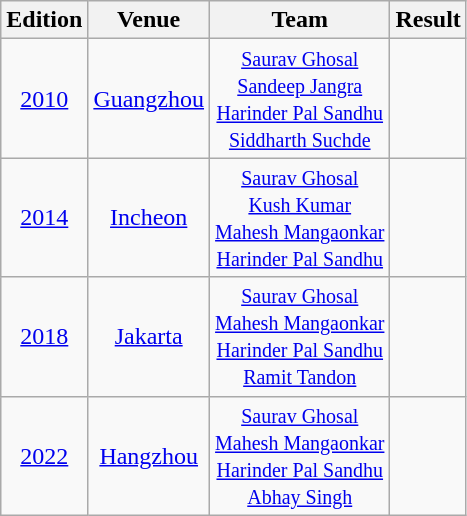<table class="wikitable" style="text-align: center;">
<tr>
<th>Edition</th>
<th>Venue</th>
<th>Team</th>
<th>Result</th>
</tr>
<tr>
<td><a href='#'>2010</a></td>
<td> <a href='#'>Guangzhou</a></td>
<td><small><a href='#'>Saurav Ghosal</a><br><a href='#'>Sandeep Jangra</a><br><a href='#'>Harinder Pal Sandhu</a><br><a href='#'>Siddharth Suchde</a></small></td>
<td></td>
</tr>
<tr>
<td><a href='#'>2014</a></td>
<td> <a href='#'>Incheon</a></td>
<td><small><a href='#'>Saurav Ghosal</a><br><a href='#'>Kush Kumar</a><br><a href='#'>Mahesh Mangaonkar</a><br><a href='#'>Harinder Pal Sandhu</a></small></td>
<td></td>
</tr>
<tr>
<td><a href='#'>2018</a></td>
<td> <a href='#'>Jakarta</a></td>
<td><small><a href='#'>Saurav Ghosal</a><br><a href='#'>Mahesh Mangaonkar</a><br><a href='#'>Harinder Pal Sandhu</a><br><a href='#'>Ramit Tandon</a></small></td>
<td></td>
</tr>
<tr>
<td><a href='#'>2022</a></td>
<td> <a href='#'>Hangzhou</a></td>
<td><small><a href='#'>Saurav Ghosal</a><br><a href='#'>Mahesh Mangaonkar</a><br><a href='#'>Harinder Pal Sandhu</a><br><a href='#'>Abhay Singh</a></small></td>
<td></td>
</tr>
</table>
